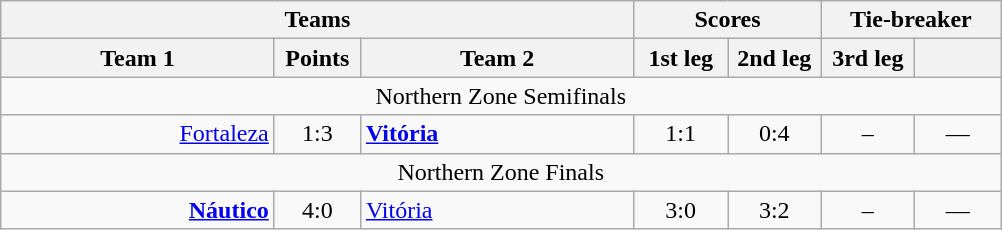<table class="wikitable" style="text-align:center;">
<tr>
<th colspan=3>Teams</th>
<th colspan=2>Scores</th>
<th colspan=2>Tie-breaker</th>
</tr>
<tr>
<th width="175">Team 1</th>
<th width="50">Points</th>
<th width="175">Team 2</th>
<th width="55">1st leg</th>
<th width="55">2nd leg</th>
<th width="55">3rd leg</th>
<th width="50"></th>
</tr>
<tr>
<td agin=center colspan="7">Northern Zone Semifinals</td>
</tr>
<tr>
<td align=right><a href='#'>Fortaleza</a> </td>
<td>1:3</td>
<td align=left> <strong><a href='#'>Vitória</a></strong></td>
<td>1:1</td>
<td>0:4</td>
<td>–</td>
<td>—</td>
</tr>
<tr>
<td agin=center colspan="7">Northern Zone Finals</td>
</tr>
<tr>
<td align=right><strong><a href='#'>Náutico</a></strong> </td>
<td>4:0</td>
<td align=left> <a href='#'>Vitória</a></td>
<td>3:0</td>
<td>3:2</td>
<td>–</td>
<td>—</td>
</tr>
</table>
